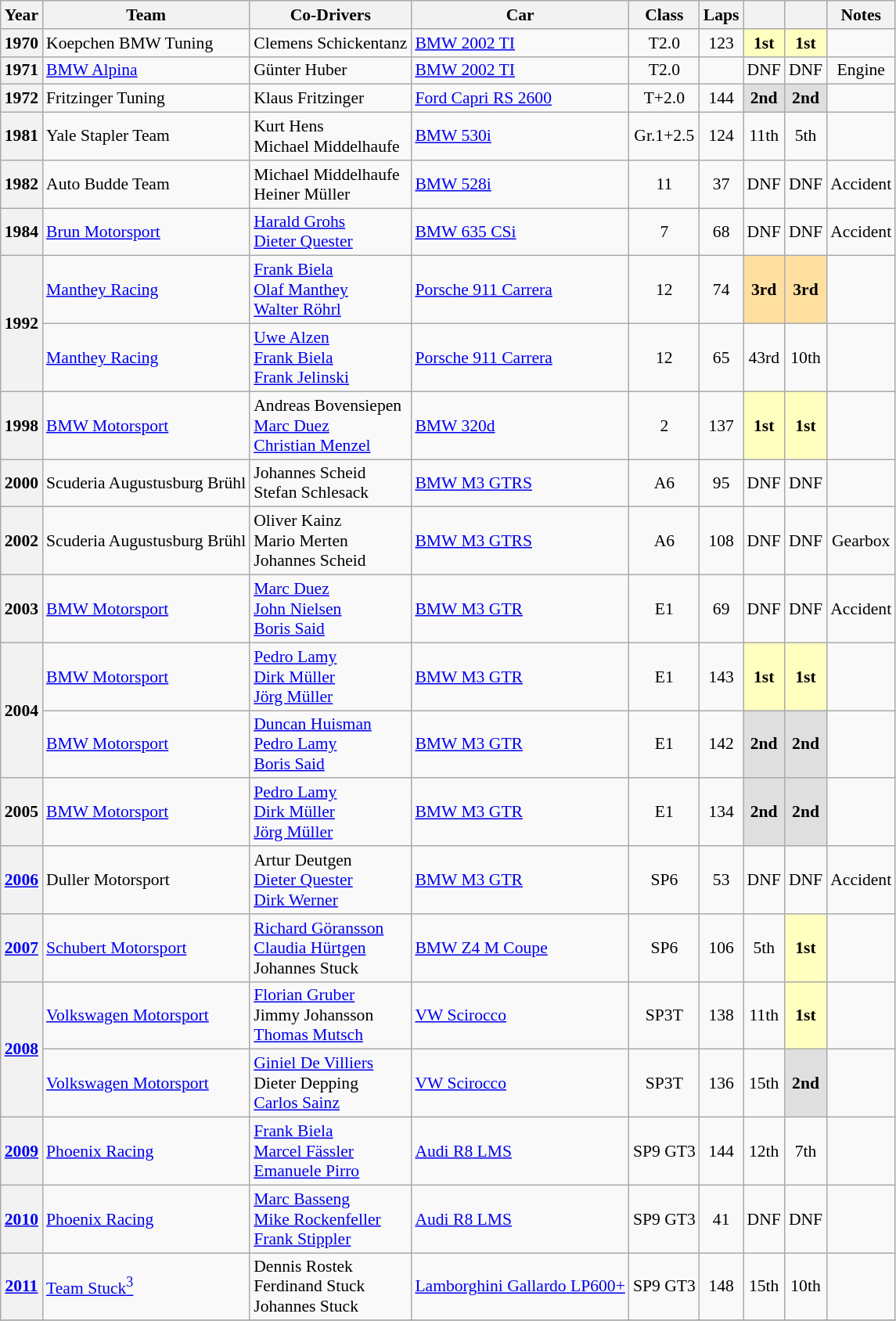<table class="wikitable" style="text-align:center; font-size:90%">
<tr>
<th>Year</th>
<th>Team</th>
<th>Co-Drivers</th>
<th>Car</th>
<th>Class</th>
<th>Laps</th>
<th></th>
<th></th>
<th>Notes</th>
</tr>
<tr>
<th>1970</th>
<td align="left"> Koepchen BMW Tuning</td>
<td align="left"> Clemens Schickentanz</td>
<td align="left"><a href='#'>BMW 2002 TI</a></td>
<td>T2.0</td>
<td>123</td>
<th style="background:#ffffbf;">1st</th>
<th style="background:#ffffbf;">1st</th>
<td></td>
</tr>
<tr>
<th>1971</th>
<td align="left"> <a href='#'>BMW Alpina</a></td>
<td align="left"> Günter Huber</td>
<td align="left"><a href='#'>BMW 2002 TI</a></td>
<td>T2.0</td>
<td></td>
<td>DNF</td>
<td>DNF</td>
<td>Engine</td>
</tr>
<tr>
<th>1972</th>
<td align="left"> Fritzinger Tuning</td>
<td align="left"> Klaus Fritzinger</td>
<td align="left"><a href='#'>Ford Capri RS 2600</a></td>
<td>T+2.0</td>
<td>144</td>
<th style="background:#dfdfdf;">2nd</th>
<th style="background:#dfdfdf;">2nd</th>
<td></td>
</tr>
<tr>
<th>1981</th>
<td align="left"> Yale Stapler Team</td>
<td align="left"> Kurt Hens<br> Michael Middelhaufe</td>
<td align="left"><a href='#'>BMW 530i</a></td>
<td>Gr.1+2.5</td>
<td>124</td>
<td>11th</td>
<td>5th</td>
<td></td>
</tr>
<tr>
<th>1982</th>
<td align="left"> Auto Budde Team</td>
<td align="left"> Michael Middelhaufe<br> Heiner Müller</td>
<td align="left"><a href='#'>BMW 528i</a></td>
<td>11</td>
<td>37</td>
<td>DNF</td>
<td>DNF</td>
<td>Accident</td>
</tr>
<tr>
<th>1984</th>
<td align="left"> <a href='#'>Brun Motorsport</a></td>
<td align="left"> <a href='#'>Harald Grohs</a><br> <a href='#'>Dieter Quester</a></td>
<td align="left"><a href='#'>BMW 635 CSi</a></td>
<td>7</td>
<td>68</td>
<td>DNF</td>
<td>DNF</td>
<td>Accident</td>
</tr>
<tr>
<th rowspan=2>1992</th>
<td align="left"> <a href='#'>Manthey Racing</a></td>
<td align="left"> <a href='#'>Frank Biela</a><br> <a href='#'>Olaf Manthey</a><br> <a href='#'>Walter Röhrl</a></td>
<td align="left"><a href='#'>Porsche 911 Carrera</a></td>
<td>12</td>
<td>74</td>
<th style="background:#FFDF9F;">3rd</th>
<th style="background:#FFDF9F;">3rd</th>
<td></td>
</tr>
<tr>
<td align="left"> <a href='#'>Manthey Racing</a></td>
<td align="left"> <a href='#'>Uwe Alzen</a><br> <a href='#'>Frank Biela</a><br> <a href='#'>Frank Jelinski</a></td>
<td align="left"><a href='#'>Porsche 911 Carrera</a></td>
<td>12</td>
<td>65</td>
<td>43rd</td>
<td>10th</td>
<td></td>
</tr>
<tr>
<th>1998</th>
<td align="left"> <a href='#'>BMW Motorsport</a></td>
<td align="left"> Andreas Bovensiepen<br> <a href='#'>Marc Duez</a><br> <a href='#'>Christian Menzel</a></td>
<td align="left"><a href='#'>BMW 320d</a></td>
<td>2</td>
<td>137</td>
<th style="background:#ffffbf;">1st</th>
<th style="background:#ffffbf;">1st</th>
<td></td>
</tr>
<tr>
<th>2000</th>
<td align="left"> Scuderia Augustusburg Brühl</td>
<td align="left"> Johannes Scheid<br> Stefan Schlesack</td>
<td align="left"><a href='#'>BMW M3 GTRS</a></td>
<td>A6</td>
<td>95</td>
<td>DNF</td>
<td>DNF</td>
<td></td>
</tr>
<tr>
<th>2002</th>
<td align="left"> Scuderia Augustusburg Brühl</td>
<td align="left"> Oliver Kainz<br> Mario Merten<br> Johannes Scheid</td>
<td align="left"><a href='#'>BMW M3 GTRS</a></td>
<td>A6</td>
<td>108</td>
<td>DNF</td>
<td>DNF</td>
<td>Gearbox</td>
</tr>
<tr>
<th>2003</th>
<td align="left"> <a href='#'>BMW Motorsport</a></td>
<td align="left"> <a href='#'>Marc Duez</a><br> <a href='#'>John Nielsen</a><br> <a href='#'>Boris Said</a></td>
<td align="left"><a href='#'>BMW M3 GTR</a></td>
<td>E1</td>
<td>69</td>
<td>DNF</td>
<td>DNF</td>
<td>Accident</td>
</tr>
<tr>
<th rowspan=2>2004</th>
<td align="left"> <a href='#'>BMW Motorsport</a></td>
<td align="left"> <a href='#'>Pedro Lamy</a><br> <a href='#'>Dirk Müller</a><br> <a href='#'>Jörg Müller</a></td>
<td align="left"><a href='#'>BMW M3 GTR</a></td>
<td>E1</td>
<td>143</td>
<th style="background:#ffffbf;">1st</th>
<th style="background:#ffffbf;">1st</th>
<td></td>
</tr>
<tr>
<td align="left"> <a href='#'>BMW Motorsport</a></td>
<td align="left"> <a href='#'>Duncan Huisman</a><br> <a href='#'>Pedro Lamy</a><br> <a href='#'>Boris Said</a></td>
<td align="left"><a href='#'>BMW M3 GTR</a></td>
<td>E1</td>
<td>142</td>
<th style="background:#dfdfdf;">2nd</th>
<th style="background:#dfdfdf;">2nd</th>
<td></td>
</tr>
<tr>
<th>2005</th>
<td align="left"> <a href='#'>BMW Motorsport</a></td>
<td align="left"> <a href='#'>Pedro Lamy</a><br> <a href='#'>Dirk Müller</a><br> <a href='#'>Jörg Müller</a></td>
<td align="left"><a href='#'>BMW M3 GTR</a></td>
<td>E1</td>
<td>134</td>
<th style="background:#dfdfdf;">2nd</th>
<th style="background:#dfdfdf;">2nd</th>
<td></td>
</tr>
<tr>
<th><a href='#'>2006</a></th>
<td align="left"> Duller Motorsport</td>
<td align="left"> Artur Deutgen<br> <a href='#'>Dieter Quester</a><br> <a href='#'>Dirk Werner</a></td>
<td align="left"><a href='#'>BMW M3 GTR</a></td>
<td>SP6</td>
<td>53</td>
<td>DNF</td>
<td>DNF</td>
<td>Accident</td>
</tr>
<tr>
<th><a href='#'>2007</a></th>
<td align="left"> <a href='#'>Schubert Motorsport</a></td>
<td align="left"> <a href='#'>Richard Göransson</a><br> <a href='#'>Claudia Hürtgen</a><br> Johannes Stuck</td>
<td align="left"><a href='#'>BMW Z4 M Coupe</a></td>
<td>SP6</td>
<td>106</td>
<td>5th</td>
<th style="background:#ffffbf;">1st</th>
<td></td>
</tr>
<tr>
<th rowspan=2><a href='#'>2008</a></th>
<td align="left"> <a href='#'>Volkswagen Motorsport</a></td>
<td align="left"> <a href='#'>Florian Gruber</a><br> Jimmy Johansson<br> <a href='#'>Thomas Mutsch</a></td>
<td align="left"><a href='#'>VW Scirocco</a></td>
<td>SP3T</td>
<td>138</td>
<td>11th</td>
<th style="background:#ffffbf;">1st</th>
<td></td>
</tr>
<tr>
<td align="left"> <a href='#'>Volkswagen Motorsport</a></td>
<td align="left"> <a href='#'>Giniel De Villiers</a><br> Dieter Depping<br> <a href='#'>Carlos Sainz</a></td>
<td align="left"><a href='#'>VW Scirocco</a></td>
<td>SP3T</td>
<td>136</td>
<td>15th</td>
<th style="background:#dfdfdf;">2nd</th>
<td></td>
</tr>
<tr>
<th><a href='#'>2009</a></th>
<td align="left"> <a href='#'>Phoenix Racing</a></td>
<td align="left"> <a href='#'>Frank Biela</a><br> <a href='#'>Marcel Fässler</a><br> <a href='#'>Emanuele Pirro</a></td>
<td align="left"><a href='#'>Audi R8 LMS</a></td>
<td>SP9 GT3</td>
<td>144</td>
<td>12th</td>
<td>7th</td>
<td></td>
</tr>
<tr>
<th><a href='#'>2010</a></th>
<td align="left"> <a href='#'>Phoenix Racing</a></td>
<td align="left"> <a href='#'>Marc Basseng</a><br>  <a href='#'>Mike Rockenfeller</a><br>  <a href='#'>Frank Stippler</a><br></td>
<td align="left"><a href='#'>Audi R8 LMS</a></td>
<td>SP9 GT3</td>
<td>41</td>
<td>DNF</td>
<td>DNF</td>
<td></td>
</tr>
<tr>
<th><a href='#'>2011</a></th>
<td align="left"> <a href='#'>Team Stuck<sup>3</sup></a></td>
<td align="left"> Dennis Rostek<br>  Ferdinand Stuck<br>  Johannes Stuck</td>
<td align="left"><a href='#'>Lamborghini Gallardo LP600+</a></td>
<td>SP9 GT3</td>
<td>148</td>
<td>15th</td>
<td>10th</td>
<td></td>
</tr>
<tr>
</tr>
</table>
